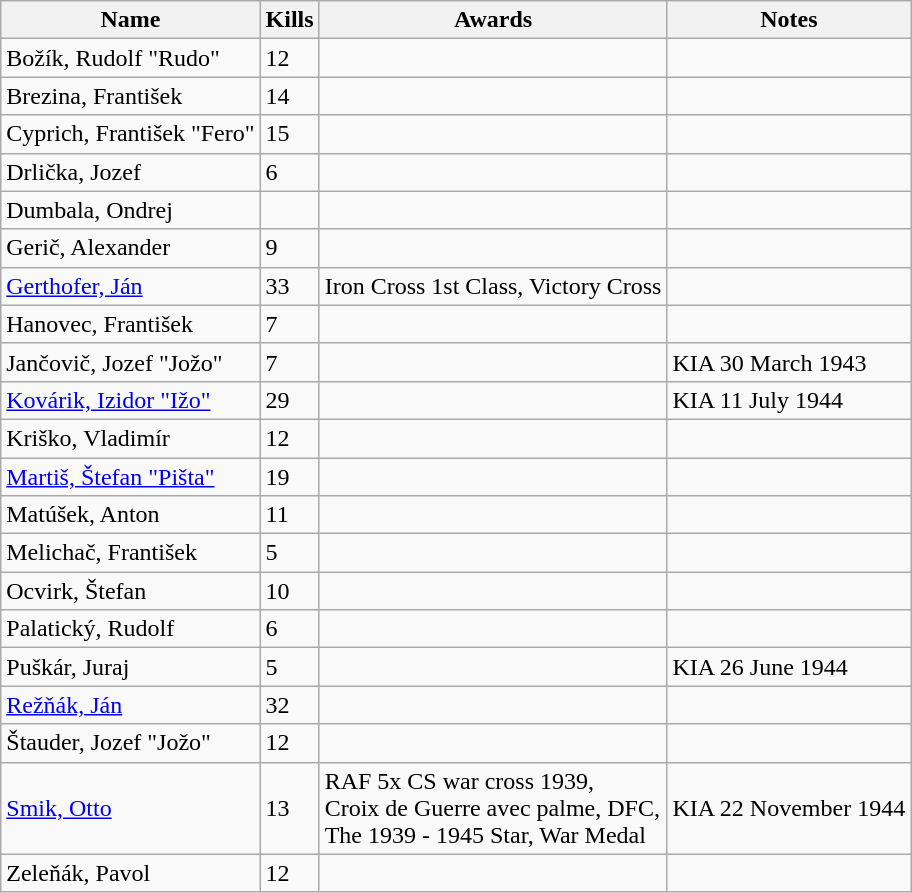<table class=wikitable>
<tr>
<th>Name</th>
<th>Kills</th>
<th>Awards</th>
<th>Notes</th>
</tr>
<tr>
<td>Božík, Rudolf "Rudo"</td>
<td>12</td>
<td></td>
<td></td>
</tr>
<tr>
<td>Brezina, František</td>
<td>14</td>
<td></td>
<td></td>
</tr>
<tr>
<td>Cyprich, František "Fero"</td>
<td>15</td>
<td></td>
<td></td>
</tr>
<tr>
<td>Drlička, Jozef</td>
<td>6</td>
<td></td>
<td></td>
</tr>
<tr>
<td>Dumbala, Ondrej</td>
<td></td>
<td></td>
<td></td>
</tr>
<tr>
<td>Gerič, Alexander</td>
<td>9</td>
<td></td>
<td></td>
</tr>
<tr>
<td><a href='#'>Gerthofer, Ján</a></td>
<td>33</td>
<td>Iron Cross 1st Class, Victory Cross</td>
<td></td>
</tr>
<tr>
<td>Hanovec, František</td>
<td>7</td>
<td></td>
<td></td>
</tr>
<tr>
<td>Jančovič, Jozef "Jožo"</td>
<td>7</td>
<td></td>
<td>KIA 30 March 1943</td>
</tr>
<tr>
<td><a href='#'>Kovárik, Izidor "Ižo"</a></td>
<td>29</td>
<td></td>
<td>KIA 11 July 1944</td>
</tr>
<tr>
<td>Kriško, Vladimír</td>
<td>12</td>
<td></td>
<td></td>
</tr>
<tr>
<td><a href='#'>Martiš, Štefan "Pišta"</a></td>
<td>19</td>
<td></td>
<td></td>
</tr>
<tr>
<td>Matúšek, Anton</td>
<td>11</td>
<td></td>
<td></td>
</tr>
<tr>
<td>Melichač, František</td>
<td>5</td>
<td></td>
<td></td>
</tr>
<tr>
<td>Ocvirk, Štefan</td>
<td>10</td>
<td></td>
<td></td>
</tr>
<tr>
<td>Palatický, Rudolf</td>
<td>6</td>
<td></td>
<td></td>
</tr>
<tr>
<td>Puškár, Juraj</td>
<td>5</td>
<td></td>
<td>KIA 26 June 1944</td>
</tr>
<tr>
<td><a href='#'>Režňák, Ján</a></td>
<td>32</td>
<td></td>
<td></td>
</tr>
<tr>
<td>Štauder, Jozef "Jožo"</td>
<td>12</td>
<td></td>
<td></td>
</tr>
<tr>
<td><a href='#'>Smik, Otto</a></td>
<td>13</td>
<td>RAF 5x CS war cross 1939,<br> Croix de Guerre avec palme, DFC, <br>The 1939 - 1945 Star, War Medal</td>
<td>KIA 22 November 1944</td>
</tr>
<tr>
<td>Zeleňák, Pavol</td>
<td>12</td>
<td></td>
<td></td>
</tr>
</table>
